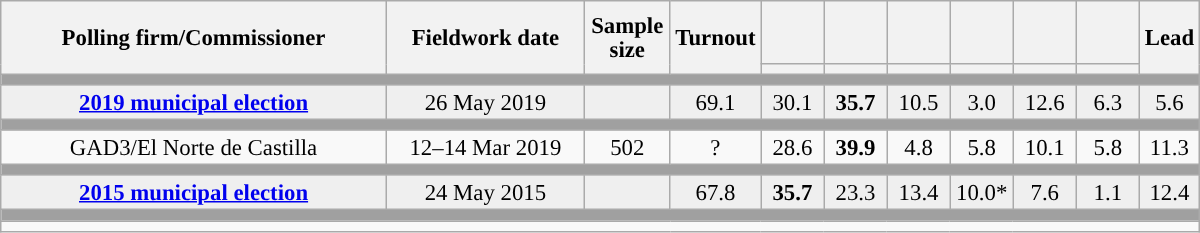<table class="wikitable collapsible collapsed" style="text-align:center; font-size:95%; line-height:16px;">
<tr style="height:42px;">
<th style="width:250px;" rowspan="2">Polling firm/Commissioner</th>
<th style="width:125px;" rowspan="2">Fieldwork date</th>
<th style="width:50px;" rowspan="2">Sample size</th>
<th style="width:45px;" rowspan="2">Turnout</th>
<th style="width:35px;"></th>
<th style="width:35px;"></th>
<th style="width:35px;"></th>
<th style="width:35px;"></th>
<th style="width:35px;"></th>
<th style="width:35px;"></th>
<th style="width:30px;" rowspan="2">Lead</th>
</tr>
<tr>
<th style="color:inherit;background:"></th>
<th style="color:inherit;background:"></th>
<th style="color:inherit;background:"></th>
<th style="color:inherit;background:"></th>
<th style="color:inherit;background:"></th>
<th style="color:inherit;background:"></th>
</tr>
<tr>
<td colspan="11" style="background:#A0A0A0"></td>
</tr>
<tr style="background:#EFEFEF;">
<td><strong><a href='#'>2019 municipal election</a></strong></td>
<td>26 May 2019</td>
<td></td>
<td>69.1</td>
<td>30.1<br></td>
<td><strong>35.7</strong><br></td>
<td>10.5<br></td>
<td>3.0<br></td>
<td>12.6<br></td>
<td>6.3<br></td>
<td style="background:">5.6</td>
</tr>
<tr>
<td colspan="11" style="background:#A0A0A0"></td>
</tr>
<tr>
<td>GAD3/El Norte de Castilla</td>
<td>12–14 Mar 2019</td>
<td>502</td>
<td>?</td>
<td>28.6<br></td>
<td><strong>39.9</strong><br></td>
<td>4.8<br></td>
<td>5.8<br></td>
<td>10.1<br></td>
<td>5.8<br></td>
<td style="background:">11.3</td>
</tr>
<tr>
<td colspan="11" style="background:#A0A0A0"></td>
</tr>
<tr style="background:#EFEFEF;">
<td><strong><a href='#'>2015 municipal election</a></strong></td>
<td>24 May 2015</td>
<td></td>
<td>67.8</td>
<td><strong>35.7</strong><br></td>
<td>23.3<br></td>
<td>13.4<br></td>
<td>10.0*<br></td>
<td>7.6<br></td>
<td>1.1<br></td>
<td style="background:">12.4</td>
</tr>
<tr>
<td colspan="11" style="background:#A0A0A0"></td>
</tr>
<tr>
<td align="left" colspan="11"></td>
</tr>
</table>
